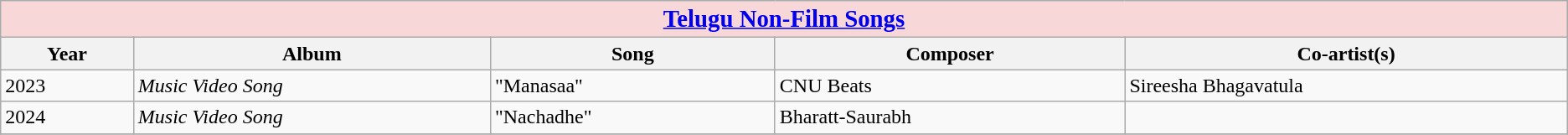<table class="wikitable">
<tr>
<th colspan="5" ! style="background:#f7d7d7; width:3000px; text-align:center;"><big><a href='#'>Telugu Non-Film Songs</a></big></th>
</tr>
<tr>
<th>Year</th>
<th>Album</th>
<th>Song</th>
<th>Composer</th>
<th>Co-artist(s)</th>
</tr>
<tr>
<td>2023</td>
<td><em>Music Video Song</em></td>
<td>"Manasaa"</td>
<td>CNU Beats</td>
<td>Sireesha Bhagavatula</td>
</tr>
<tr>
<td>2024</td>
<td><em>Music Video Song</em></td>
<td>"Nachadhe"</td>
<td>Bharatt-Saurabh</td>
<td></td>
</tr>
<tr>
</tr>
</table>
